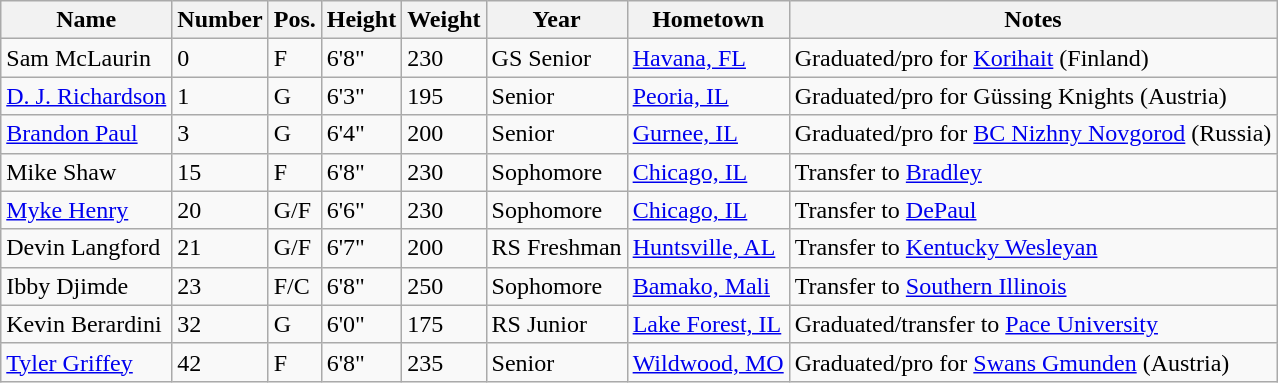<table class="wikitable sortable" border="1">
<tr>
<th>Name</th>
<th>Number</th>
<th>Pos.</th>
<th>Height</th>
<th>Weight</th>
<th>Year</th>
<th>Hometown</th>
<th class="unsortable">Notes</th>
</tr>
<tr>
<td>Sam McLaurin</td>
<td>0</td>
<td>F</td>
<td>6'8"</td>
<td>230</td>
<td>GS Senior</td>
<td><a href='#'>Havana, FL</a></td>
<td>Graduated/pro for <a href='#'>Korihait</a> (Finland)</td>
</tr>
<tr>
<td><a href='#'>D. J. Richardson</a></td>
<td>1</td>
<td>G</td>
<td>6'3"</td>
<td>195</td>
<td>Senior</td>
<td><a href='#'>Peoria, IL</a></td>
<td>Graduated/pro for Güssing Knights (Austria)</td>
</tr>
<tr>
<td><a href='#'>Brandon Paul</a></td>
<td>3</td>
<td>G</td>
<td>6'4"</td>
<td>200</td>
<td>Senior</td>
<td><a href='#'>Gurnee, IL</a></td>
<td>Graduated/pro for <a href='#'>BC Nizhny Novgorod</a> (Russia)</td>
</tr>
<tr>
<td>Mike Shaw</td>
<td>15</td>
<td>F</td>
<td>6'8"</td>
<td>230</td>
<td>Sophomore</td>
<td><a href='#'>Chicago, IL</a></td>
<td>Transfer to <a href='#'>Bradley</a></td>
</tr>
<tr>
<td><a href='#'>Myke Henry</a></td>
<td>20</td>
<td>G/F</td>
<td>6'6"</td>
<td>230</td>
<td>Sophomore</td>
<td><a href='#'>Chicago, IL</a></td>
<td>Transfer to <a href='#'>DePaul</a></td>
</tr>
<tr>
<td>Devin Langford</td>
<td>21</td>
<td>G/F</td>
<td>6'7"</td>
<td>200</td>
<td>RS Freshman</td>
<td><a href='#'>Huntsville, AL</a></td>
<td>Transfer to <a href='#'>Kentucky Wesleyan</a></td>
</tr>
<tr>
<td>Ibby Djimde</td>
<td>23</td>
<td>F/C</td>
<td>6'8"</td>
<td>250</td>
<td>Sophomore</td>
<td><a href='#'>Bamako, Mali</a></td>
<td>Transfer to <a href='#'>Southern Illinois</a></td>
</tr>
<tr>
<td>Kevin Berardini</td>
<td>32</td>
<td>G</td>
<td>6'0"</td>
<td>175</td>
<td>RS Junior</td>
<td><a href='#'>Lake Forest, IL</a></td>
<td>Graduated/transfer to <a href='#'>Pace University</a></td>
</tr>
<tr>
<td><a href='#'>Tyler Griffey</a></td>
<td>42</td>
<td>F</td>
<td>6'8"</td>
<td>235</td>
<td>Senior</td>
<td><a href='#'>Wildwood, MO</a></td>
<td>Graduated/pro for <a href='#'>Swans Gmunden</a> (Austria)</td>
</tr>
</table>
